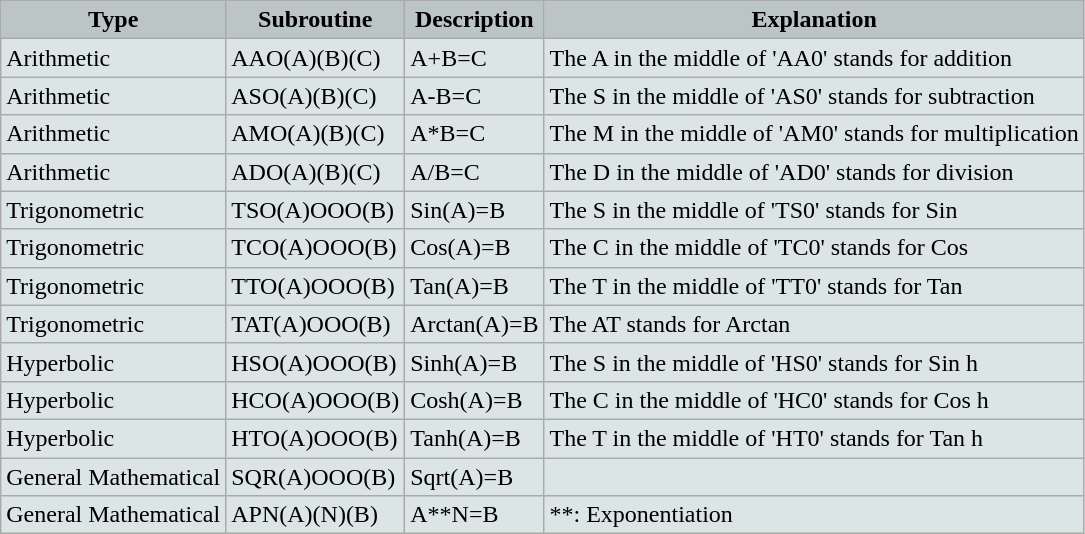<table class="wikitable">
<tr>
<th style="background:#BCC5C5;">Type</th>
<th style="background:#BCC5C5;">Subroutine</th>
<th style="background:#BCC5C5;">Description</th>
<th style="background:#BCC5C5;">Explanation</th>
</tr>
<tr>
<td style="background:#DCE5E5;">Arithmetic</td>
<td style="background:#DCE5E5;">AAO(A)(B)(C)</td>
<td style="background:#DCE5E5;">A+B=C</td>
<td style="background:#DCE5E5;">The A in the middle of 'AA0' stands for addition</td>
</tr>
<tr>
<td style="background:#DCE5E5;">Arithmetic</td>
<td style="background:#DCE5E5;">ASO(A)(B)(C)</td>
<td style="background:#DCE5E5;">A-B=C</td>
<td style="background:#DCE5E5;">The S in the middle of 'AS0' stands for subtraction</td>
</tr>
<tr>
<td style="background:#DCE5E5;">Arithmetic</td>
<td style="background:#DCE5E5;">AMO(A)(B)(C)</td>
<td style="background:#DCE5E5;">A*B=C</td>
<td style="background:#DCE5E5;">The M in the middle of 'AM0' stands for multiplication</td>
</tr>
<tr>
<td style="background:#DCE5E5;">Arithmetic</td>
<td style="background:#DCE5E5;">ADO(A)(B)(C)</td>
<td style="background:#DCE5E5;">A/B=C</td>
<td style="background:#DCE5E5;">The D in the middle of 'AD0' stands for division</td>
</tr>
<tr>
<td style="background:#DCE5E5;">Trigonometric</td>
<td style="background:#DCE5E5;">TSO(A)OOO(B)</td>
<td style="background:#DCE5E5;">Sin(A)=B</td>
<td style="background:#DCE5E5;">The S in the middle of 'TS0' stands for Sin</td>
</tr>
<tr>
<td style="background:#DCE5E5;">Trigonometric</td>
<td style="background:#DCE5E5;">TCO(A)OOO(B)</td>
<td style="background:#DCE5E5;">Cos(A)=B</td>
<td style="background:#DCE5E5;">The C in the middle of 'TC0' stands for Cos</td>
</tr>
<tr>
<td style="background:#DCE5E5;">Trigonometric</td>
<td style="background:#DCE5E5;">TTO(A)OOO(B)</td>
<td style="background:#DCE5E5;">Tan(A)=B</td>
<td style="background:#DCE5E5;">The T in the middle of 'TT0' stands for Tan</td>
</tr>
<tr>
<td style="background:#DCE5E5;">Trigonometric</td>
<td style="background:#DCE5E5;">TAT(A)OOO(B)</td>
<td style="background:#DCE5E5;">Arctan(A)=B</td>
<td style="background:#DCE5E5;">The AT stands for Arctan</td>
</tr>
<tr>
<td style="background:#DCE5E5;">Hyperbolic</td>
<td style="background:#DCE5E5;">HSO(A)OOO(B)</td>
<td style="background:#DCE5E5;">Sinh(A)=B</td>
<td style="background:#DCE5E5;">The S in the middle of 'HS0' stands for Sin h</td>
</tr>
<tr>
<td style="background:#DCE5E5;">Hyperbolic</td>
<td style="background:#DCE5E5;">HCO(A)OOO(B)</td>
<td style="background:#DCE5E5;">Cosh(A)=B</td>
<td style="background:#DCE5E5;">The C in the middle of 'HC0' stands for Cos h</td>
</tr>
<tr>
<td style="background:#DCE5E5;">Hyperbolic</td>
<td style="background:#DCE5E5;">HTO(A)OOO(B)</td>
<td style="background:#DCE5E5;">Tanh(A)=B</td>
<td style="background:#DCE5E5;">The T in the middle of 'HT0' stands for Tan h</td>
</tr>
<tr>
<td style="background:#DCE5E5;">General Mathematical</td>
<td style="background:#DCE5E5;">SQR(A)OOO(B)</td>
<td style="background:#DCE5E5;">Sqrt(A)=B</td>
<td style="background:#DCE5E5;"></td>
</tr>
<tr>
<td style="background:#DCE5E5;">General Mathematical</td>
<td style="background:#DCE5E5;">APN(A)(N)(B)</td>
<td style="background:#DCE5E5;">A**N=B</td>
<td style="background:#DCE5E5;">**: Exponentiation</td>
</tr>
</table>
